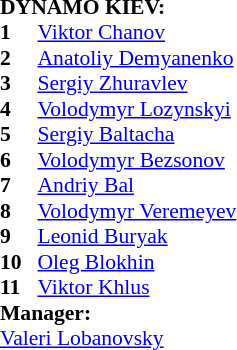<table style="font-size: 90%" cellspacing="0" cellpadding="0">
<tr>
<td colspan="4"><strong>DYNAMO KIEV:</strong></td>
</tr>
<tr>
<th width="25"></th>
</tr>
<tr>
<td><strong>1</strong></td>
<td> <a href='#'>Viktor Chanov</a></td>
</tr>
<tr>
<td><strong>2</strong></td>
<td> <a href='#'>Anatoliy Demyanenko</a></td>
</tr>
<tr>
<td><strong>3</strong></td>
<td> <a href='#'>Sergiy Zhuravlev</a></td>
</tr>
<tr>
<td><strong>4</strong></td>
<td> <a href='#'>Volodymyr Lozynskyi</a></td>
</tr>
<tr>
<td><strong>5</strong></td>
<td> <a href='#'>Sergiy Baltacha</a></td>
</tr>
<tr>
<td><strong>6</strong></td>
<td> <a href='#'>Volodymyr Bezsonov</a></td>
</tr>
<tr>
<td><strong>7</strong></td>
<td>  <a href='#'>Andriy Bal</a></td>
</tr>
<tr>
<td><strong>8</strong></td>
<td>  <a href='#'>Volodymyr Veremeyev</a></td>
</tr>
<tr>
<td><strong>9</strong></td>
<td> <a href='#'>Leonid Buryak</a></td>
</tr>
<tr>
<td><strong>10</strong></td>
<td>  <a href='#'>Oleg Blokhin</a></td>
</tr>
<tr>
<td><strong>11</strong></td>
<td> <a href='#'>Viktor Khlus</a></td>
</tr>
<tr>
<td colspan=4><strong>Manager:</strong></td>
</tr>
<tr>
<td colspan="4"> <a href='#'>Valeri Lobanovsky</a></td>
</tr>
</table>
